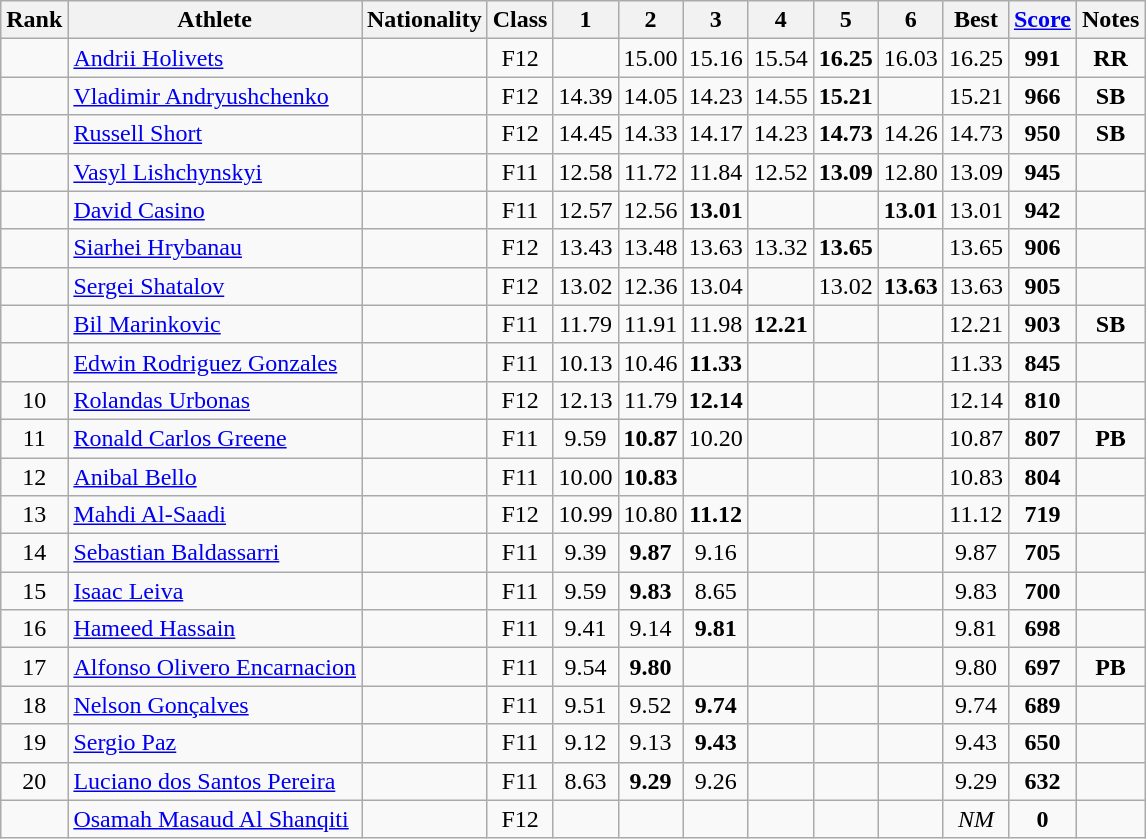<table class="wikitable sortable" style="text-align:center">
<tr>
<th>Rank</th>
<th>Athlete</th>
<th>Nationality</th>
<th>Class</th>
<th width="25">1</th>
<th width="25">2</th>
<th width="25">3</th>
<th width="25">4</th>
<th width="25">5</th>
<th width="25">6</th>
<th>Best</th>
<th><a href='#'>Score</a></th>
<th>Notes</th>
</tr>
<tr>
<td></td>
<td style="text-align:left;"><a href='#'>Andrii Holivets</a></td>
<td style="text-align:left;"></td>
<td>F12</td>
<td></td>
<td>15.00</td>
<td>15.16</td>
<td>15.54</td>
<td><strong>16.25</strong></td>
<td>16.03</td>
<td>16.25</td>
<td><strong>991</strong></td>
<td><strong>RR</strong></td>
</tr>
<tr>
<td></td>
<td style="text-align:left;"><a href='#'>Vladimir Andryushchenko</a></td>
<td style="text-align:left;"></td>
<td>F12</td>
<td>14.39</td>
<td>14.05</td>
<td>14.23</td>
<td>14.55</td>
<td><strong>15.21</strong></td>
<td></td>
<td>15.21</td>
<td><strong>966</strong></td>
<td><strong>SB</strong></td>
</tr>
<tr>
<td></td>
<td style="text-align:left;"><a href='#'>Russell Short</a></td>
<td style="text-align:left;"></td>
<td>F12</td>
<td>14.45</td>
<td>14.33</td>
<td>14.17</td>
<td>14.23</td>
<td><strong>14.73</strong></td>
<td>14.26</td>
<td>14.73</td>
<td><strong>950</strong></td>
<td><strong>SB</strong></td>
</tr>
<tr>
<td></td>
<td style="text-align:left;"><a href='#'>Vasyl Lishchynskyi</a></td>
<td style="text-align:left;"></td>
<td>F11</td>
<td>12.58</td>
<td>11.72</td>
<td>11.84</td>
<td>12.52</td>
<td><strong>13.09</strong></td>
<td>12.80</td>
<td>13.09</td>
<td><strong>945</strong></td>
<td></td>
</tr>
<tr>
<td></td>
<td style="text-align:left;"><a href='#'>David Casino</a></td>
<td style="text-align:left;"></td>
<td>F11</td>
<td>12.57</td>
<td>12.56</td>
<td><strong>13.01</strong></td>
<td></td>
<td></td>
<td><strong>13.01</strong></td>
<td>13.01</td>
<td><strong>942</strong></td>
<td></td>
</tr>
<tr>
<td></td>
<td style="text-align:left;"><a href='#'>Siarhei Hrybanau</a></td>
<td style="text-align:left;"></td>
<td>F12</td>
<td>13.43</td>
<td>13.48</td>
<td>13.63</td>
<td>13.32</td>
<td><strong>13.65</strong></td>
<td></td>
<td>13.65</td>
<td><strong>906</strong></td>
<td></td>
</tr>
<tr>
<td></td>
<td style="text-align:left;"><a href='#'>Sergei Shatalov</a></td>
<td style="text-align:left;"></td>
<td>F12</td>
<td>13.02</td>
<td>12.36</td>
<td>13.04</td>
<td></td>
<td>13.02</td>
<td><strong>13.63</strong></td>
<td>13.63</td>
<td><strong>905</strong></td>
<td></td>
</tr>
<tr>
<td></td>
<td style="text-align:left;"><a href='#'>Bil Marinkovic</a></td>
<td style="text-align:left;"></td>
<td>F11</td>
<td>11.79</td>
<td>11.91</td>
<td>11.98</td>
<td><strong>12.21</strong></td>
<td></td>
<td></td>
<td>12.21</td>
<td><strong>903</strong></td>
<td><strong>SB</strong></td>
</tr>
<tr>
<td></td>
<td style="text-align:left;"><a href='#'>Edwin Rodriguez Gonzales</a></td>
<td style="text-align:left;"></td>
<td>F11</td>
<td>10.13</td>
<td>10.46</td>
<td><strong>11.33</strong></td>
<td></td>
<td></td>
<td></td>
<td>11.33</td>
<td><strong>845</strong></td>
<td></td>
</tr>
<tr>
<td>10</td>
<td style="text-align:left;"><a href='#'>Rolandas Urbonas</a></td>
<td style="text-align:left;"></td>
<td>F12</td>
<td>12.13</td>
<td>11.79</td>
<td><strong>12.14</strong></td>
<td></td>
<td></td>
<td></td>
<td>12.14</td>
<td><strong>810</strong></td>
<td></td>
</tr>
<tr>
<td>11</td>
<td style="text-align:left;"><a href='#'>Ronald Carlos Greene</a></td>
<td style="text-align:left;"></td>
<td>F11</td>
<td>9.59</td>
<td><strong>10.87</strong></td>
<td>10.20</td>
<td></td>
<td></td>
<td></td>
<td>10.87</td>
<td><strong>807</strong></td>
<td><strong>PB</strong></td>
</tr>
<tr>
<td>12</td>
<td style="text-align:left;"><a href='#'>Anibal Bello</a></td>
<td style="text-align:left;"></td>
<td>F11</td>
<td>10.00</td>
<td><strong>10.83</strong></td>
<td></td>
<td></td>
<td></td>
<td></td>
<td>10.83</td>
<td><strong>804</strong></td>
<td></td>
</tr>
<tr>
<td>13</td>
<td style="text-align:left;"><a href='#'>Mahdi Al-Saadi</a></td>
<td style="text-align:left;"></td>
<td>F12</td>
<td>10.99</td>
<td>10.80</td>
<td><strong>11.12</strong></td>
<td></td>
<td></td>
<td></td>
<td>11.12</td>
<td><strong>719</strong></td>
<td></td>
</tr>
<tr>
<td>14</td>
<td style="text-align:left;"><a href='#'>Sebastian Baldassarri</a></td>
<td style="text-align:left;"></td>
<td>F11</td>
<td>9.39</td>
<td><strong>9.87</strong></td>
<td>9.16</td>
<td></td>
<td></td>
<td></td>
<td>9.87</td>
<td><strong>705</strong></td>
<td></td>
</tr>
<tr>
<td>15</td>
<td style="text-align:left;"><a href='#'>Isaac Leiva</a></td>
<td style="text-align:left;"></td>
<td>F11</td>
<td>9.59</td>
<td><strong>9.83</strong></td>
<td>8.65</td>
<td></td>
<td></td>
<td></td>
<td>9.83</td>
<td><strong>700</strong></td>
<td></td>
</tr>
<tr>
<td>16</td>
<td style="text-align:left;"><a href='#'>Hameed Hassain</a></td>
<td style="text-align:left;"></td>
<td>F11</td>
<td>9.41</td>
<td>9.14</td>
<td><strong>9.81</strong></td>
<td></td>
<td></td>
<td></td>
<td>9.81</td>
<td><strong>698</strong></td>
<td></td>
</tr>
<tr>
<td>17</td>
<td style="text-align:left;"><a href='#'>Alfonso Olivero Encarnacion</a></td>
<td style="text-align:left;"></td>
<td>F11</td>
<td>9.54</td>
<td><strong>9.80</strong></td>
<td></td>
<td></td>
<td></td>
<td></td>
<td>9.80</td>
<td><strong>697</strong></td>
<td><strong>PB</strong></td>
</tr>
<tr>
<td>18</td>
<td style="text-align:left;"><a href='#'>Nelson Gonçalves</a></td>
<td style="text-align:left;"></td>
<td>F11</td>
<td>9.51</td>
<td>9.52</td>
<td><strong>9.74</strong></td>
<td></td>
<td></td>
<td></td>
<td>9.74</td>
<td><strong>689</strong></td>
<td></td>
</tr>
<tr>
<td>19</td>
<td style="text-align:left;"><a href='#'>Sergio Paz</a></td>
<td style="text-align:left;"></td>
<td>F11</td>
<td>9.12</td>
<td>9.13</td>
<td><strong>9.43</strong></td>
<td></td>
<td></td>
<td></td>
<td>9.43</td>
<td><strong>650</strong></td>
<td></td>
</tr>
<tr>
<td>20</td>
<td style="text-align:left;"><a href='#'>Luciano dos Santos Pereira</a></td>
<td style="text-align:left;"></td>
<td>F11</td>
<td>8.63</td>
<td><strong>9.29</strong></td>
<td>9.26</td>
<td></td>
<td></td>
<td></td>
<td>9.29</td>
<td><strong>632</strong></td>
<td></td>
</tr>
<tr>
<td></td>
<td style="text-align:left;"><a href='#'>Osamah Masaud Al Shanqiti</a></td>
<td style="text-align:left;"></td>
<td>F12</td>
<td></td>
<td></td>
<td></td>
<td></td>
<td></td>
<td></td>
<td><em>NM</em></td>
<td><strong>0</strong></td>
<td></td>
</tr>
</table>
